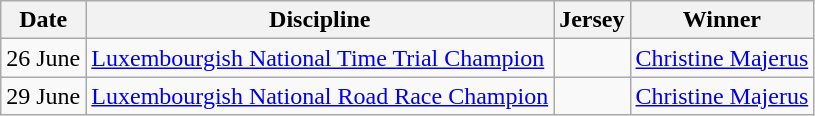<table class="wikitable">
<tr>
<th>Date</th>
<th>Discipline</th>
<th>Jersey</th>
<th>Winner</th>
</tr>
<tr>
<td>26 June</td>
<td><a href='#'>Luxembourgish National Time Trial Champion</a></td>
<td></td>
<td><a href='#'>Christine Majerus</a></td>
</tr>
<tr>
<td>29 June</td>
<td><a href='#'>Luxembourgish National Road Race Champion</a></td>
<td></td>
<td><a href='#'>Christine Majerus</a></td>
</tr>
</table>
